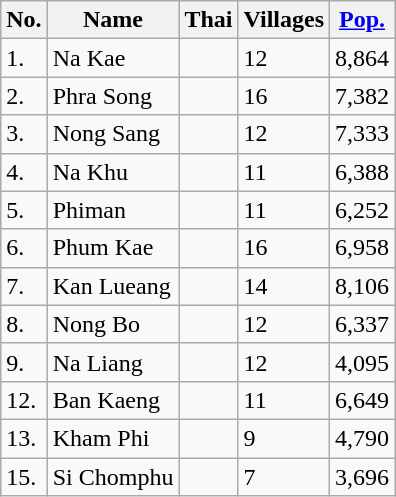<table class="wikitable sortable">
<tr>
<th>No.</th>
<th>Name</th>
<th>Thai</th>
<th>Villages</th>
<th><a href='#'>Pop.</a></th>
</tr>
<tr>
<td>1.</td>
<td>Na Kae</td>
<td></td>
<td>12</td>
<td>8,864</td>
</tr>
<tr>
<td>2.</td>
<td>Phra Song</td>
<td></td>
<td>16</td>
<td>7,382</td>
</tr>
<tr>
<td>3.</td>
<td>Nong Sang</td>
<td></td>
<td>12</td>
<td>7,333</td>
</tr>
<tr>
<td>4.</td>
<td>Na Khu</td>
<td></td>
<td>11</td>
<td>6,388</td>
</tr>
<tr>
<td>5.</td>
<td>Phiman</td>
<td></td>
<td>11</td>
<td>6,252</td>
</tr>
<tr>
<td>6.</td>
<td>Phum Kae</td>
<td></td>
<td>16</td>
<td>6,958</td>
</tr>
<tr>
<td>7.</td>
<td>Kan Lueang</td>
<td></td>
<td>14</td>
<td>8,106</td>
</tr>
<tr>
<td>8.</td>
<td>Nong Bo</td>
<td></td>
<td>12</td>
<td>6,337</td>
</tr>
<tr>
<td>9.</td>
<td>Na Liang</td>
<td></td>
<td>12</td>
<td>4,095</td>
</tr>
<tr>
<td>12.</td>
<td>Ban Kaeng</td>
<td></td>
<td>11</td>
<td>6,649</td>
</tr>
<tr>
<td>13.</td>
<td>Kham Phi</td>
<td></td>
<td>9</td>
<td>4,790</td>
</tr>
<tr>
<td>15.</td>
<td>Si Chomphu</td>
<td></td>
<td>7</td>
<td>3,696</td>
</tr>
</table>
